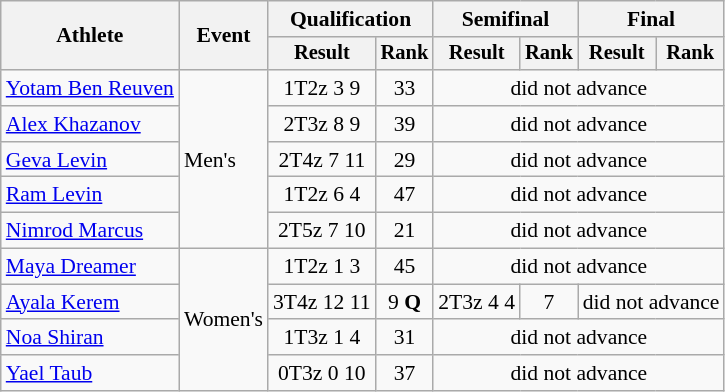<table class="wikitable" style="font-size:90%; text-align:center">
<tr>
<th rowspan=2>Athlete</th>
<th rowspan=2>Event</th>
<th colspan=2>Qualification</th>
<th colspan=2>Semifinal</th>
<th colspan=2>Final</th>
</tr>
<tr style=font-size:95%>
<th>Result</th>
<th>Rank</th>
<th>Result</th>
<th>Rank</th>
<th>Result</th>
<th>Rank</th>
</tr>
<tr>
<td align=left><a href='#'>Yotam Ben Reuven</a></td>
<td align=left rowspan=5>Men's</td>
<td>1T2z 3 9</td>
<td>33</td>
<td colspan=4>did not advance</td>
</tr>
<tr>
<td align=left><a href='#'>Alex Khazanov</a></td>
<td>2T3z 8 9</td>
<td>39</td>
<td colspan=4>did not advance</td>
</tr>
<tr>
<td align=left><a href='#'>Geva Levin</a></td>
<td>2T4z 7 11</td>
<td>29</td>
<td colspan=4>did not advance</td>
</tr>
<tr>
<td align=left><a href='#'>Ram Levin</a></td>
<td>1T2z 6 4</td>
<td>47</td>
<td colspan=4>did not advance</td>
</tr>
<tr>
<td align=left><a href='#'>Nimrod Marcus</a></td>
<td>2T5z 7 10</td>
<td>21</td>
<td colspan=4>did not advance</td>
</tr>
<tr>
<td align=left><a href='#'>Maya Dreamer</a></td>
<td align=left rowspan=4>Women's</td>
<td>1T2z 1 3</td>
<td>45</td>
<td colspan=4>did not advance</td>
</tr>
<tr>
<td align=left><a href='#'>Ayala Kerem</a></td>
<td>3T4z 12 11</td>
<td>9 <strong>Q</strong></td>
<td>2T3z 4 4</td>
<td>7</td>
<td colspan=2>did not advance</td>
</tr>
<tr>
<td align=left><a href='#'>Noa Shiran</a></td>
<td>1T3z 1 4</td>
<td>31</td>
<td colspan=4>did not advance</td>
</tr>
<tr>
<td align=left><a href='#'>Yael Taub</a></td>
<td>0T3z 0 10</td>
<td>37</td>
<td colspan=4>did not advance</td>
</tr>
</table>
